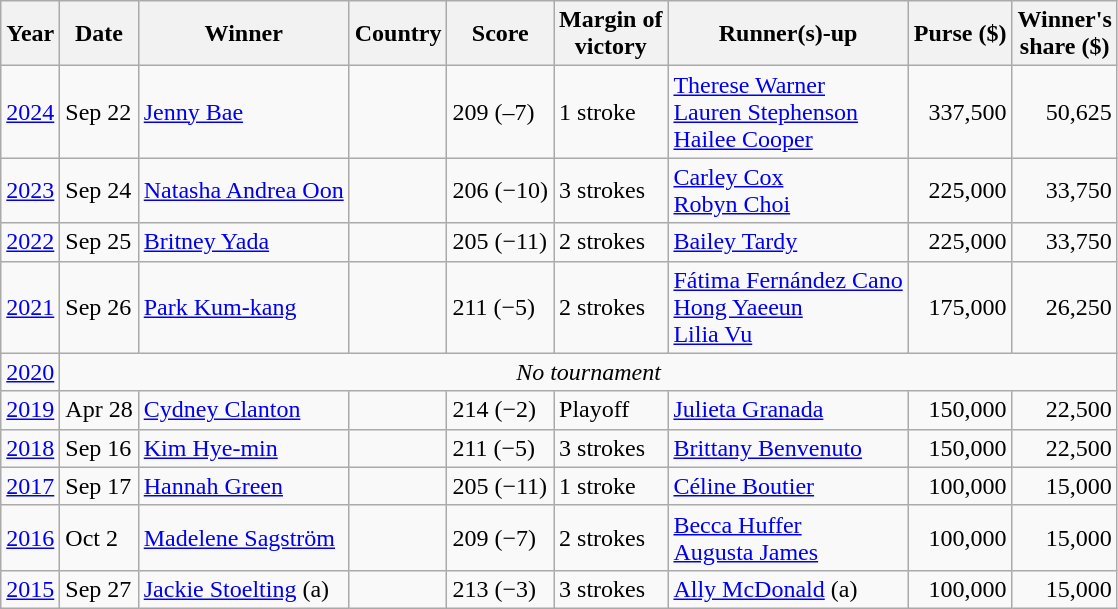<table class="wikitable">
<tr>
<th>Year</th>
<th>Date</th>
<th>Winner</th>
<th>Country</th>
<th>Score</th>
<th>Margin of<br>victory</th>
<th>Runner(s)-up</th>
<th>Purse ($)</th>
<th>Winner's<br>share ($)</th>
</tr>
<tr>
<td><a href='#'>2024</a></td>
<td>Sep 22</td>
<td><a href='#'>Jenny Bae</a></td>
<td></td>
<td>209 (–7)</td>
<td>1 stroke</td>
<td> <a href='#'>Therese Warner</a><br> <a href='#'>Lauren Stephenson</a><br> <a href='#'>Hailee Cooper</a></td>
<td align=right>337,500</td>
<td align=right>50,625</td>
</tr>
<tr>
<td><a href='#'>2023</a></td>
<td>Sep 24</td>
<td><a href='#'>Natasha Andrea Oon</a></td>
<td></td>
<td>206 (−10)</td>
<td>3 strokes</td>
<td> <a href='#'>Carley Cox</a><br> <a href='#'>Robyn Choi</a></td>
<td align=right>225,000</td>
<td align=right>33,750</td>
</tr>
<tr>
<td><a href='#'>2022</a></td>
<td>Sep 25</td>
<td><a href='#'>Britney Yada</a></td>
<td></td>
<td>205 (−11)</td>
<td>2 strokes</td>
<td> <a href='#'>Bailey Tardy</a></td>
<td align=right>225,000</td>
<td align=right>33,750</td>
</tr>
<tr>
<td><a href='#'>2021</a></td>
<td>Sep 26</td>
<td><a href='#'>Park Kum-kang</a></td>
<td></td>
<td>211 (−5)</td>
<td>2 strokes</td>
<td> <a href='#'>Fátima Fernández Cano</a><br> <a href='#'>Hong Yaeeun</a><br> <a href='#'>Lilia Vu</a></td>
<td align=right>175,000</td>
<td align=right>26,250</td>
</tr>
<tr>
<td><a href='#'>2020</a></td>
<td colspan=8 align=center><em>No tournament</em></td>
</tr>
<tr>
<td><a href='#'>2019</a></td>
<td>Apr 28</td>
<td><a href='#'>Cydney Clanton</a></td>
<td></td>
<td>214 (−2)</td>
<td>Playoff</td>
<td> <a href='#'>Julieta Granada</a></td>
<td align=right>150,000</td>
<td align=right>22,500</td>
</tr>
<tr>
<td><a href='#'>2018</a></td>
<td>Sep 16</td>
<td><a href='#'>Kim Hye-min</a></td>
<td></td>
<td>211 (−5)</td>
<td>3 strokes</td>
<td> <a href='#'>Brittany Benvenuto</a></td>
<td align=right>150,000</td>
<td align=right>22,500</td>
</tr>
<tr>
<td><a href='#'>2017</a></td>
<td>Sep 17</td>
<td><a href='#'>Hannah Green</a></td>
<td></td>
<td>205 (−11)</td>
<td>1 stroke</td>
<td> <a href='#'>Céline Boutier</a></td>
<td align=right>100,000</td>
<td align=right>15,000</td>
</tr>
<tr>
<td><a href='#'>2016</a></td>
<td>Oct 2</td>
<td><a href='#'>Madelene Sagström</a></td>
<td></td>
<td>209 (−7)</td>
<td>2 strokes</td>
<td> <a href='#'>Becca Huffer</a><br> <a href='#'>Augusta James</a></td>
<td align=right>100,000</td>
<td align=right>15,000</td>
</tr>
<tr>
<td><a href='#'>2015</a></td>
<td>Sep 27</td>
<td><a href='#'>Jackie Stoelting</a> (a)</td>
<td></td>
<td>213 (−3)</td>
<td>3 strokes</td>
<td> <a href='#'>Ally McDonald</a> (a)</td>
<td align=right>100,000</td>
<td align=right>15,000</td>
</tr>
</table>
